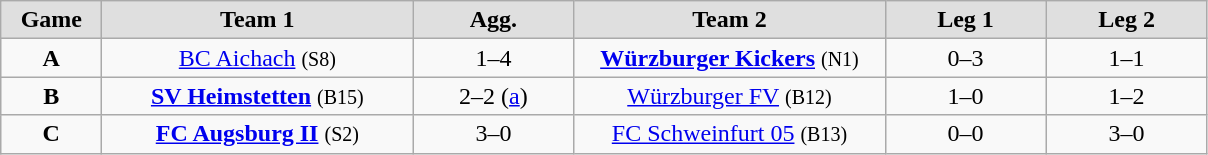<table class="wikitable">
<tr align="center" bgcolor="#dfdfdf">
<td width=60><strong>Game</strong></td>
<td width=200><strong>Team 1</strong></td>
<td width=100><strong>Agg.</strong></td>
<td width=200><strong>Team 2</strong></td>
<td width=100><strong>Leg 1</strong></td>
<td width=100><strong>Leg 2</strong></td>
</tr>
<tr align="center">
<td><strong>A</strong></td>
<td><a href='#'>BC Aichach</a> <small>(S8)</small></td>
<td>1–4</td>
<td><strong><a href='#'>Würzburger Kickers</a></strong> <small>(N1)</small></td>
<td>0–3</td>
<td>1–1</td>
</tr>
<tr align="center">
<td><strong>B</strong></td>
<td><strong><a href='#'>SV Heimstetten</a></strong> <small>(B15)</small></td>
<td>2–2 (<a href='#'>a</a>)</td>
<td><a href='#'>Würzburger FV</a> <small>(B12)</small></td>
<td>1–0</td>
<td>1–2</td>
</tr>
<tr align="center">
<td><strong>C</strong></td>
<td><strong><a href='#'>FC Augsburg II</a></strong> <small>(S2)</small></td>
<td>3–0</td>
<td><a href='#'>FC Schweinfurt 05</a> <small>(B13)</small></td>
<td>0–0</td>
<td>3–0 </td>
</tr>
</table>
